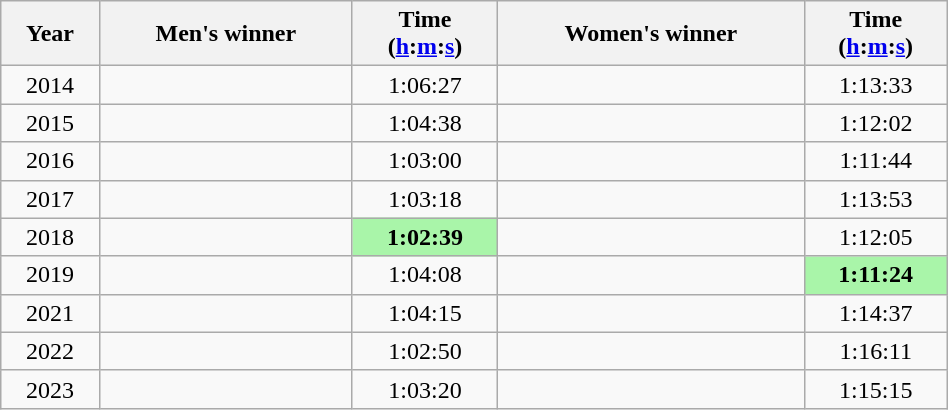<table class="wikitable" style=" text-align:center;" width=50%>
<tr>
<th>Year</th>
<th>Men's winner</th>
<th>Time<br>(<a href='#'>h</a>:<a href='#'>m</a>:<a href='#'>s</a>)</th>
<th>Women's winner</th>
<th>Time<br>(<a href='#'>h</a>:<a href='#'>m</a>:<a href='#'>s</a>)</th>
</tr>
<tr>
<td>2014</td>
<td align=left></td>
<td>1:06:27</td>
<td align=left></td>
<td>1:13:33</td>
</tr>
<tr>
<td>2015</td>
<td align=left></td>
<td>1:04:38</td>
<td align=left></td>
<td>1:12:02</td>
</tr>
<tr>
<td>2016</td>
<td align=left></td>
<td>1:03:00</td>
<td align=left></td>
<td>1:11:44</td>
</tr>
<tr>
<td>2017</td>
<td align=left></td>
<td>1:03:18</td>
<td align=left></td>
<td>1:13:53</td>
</tr>
<tr>
<td>2018</td>
<td align=left></td>
<td bgcolor=#A9F5A9><strong>1:02:39</strong></td>
<td align=left></td>
<td>1:12:05</td>
</tr>
<tr>
<td>2019</td>
<td align=left></td>
<td>1:04:08</td>
<td align=left></td>
<td bgcolor=#A9F5A9><strong>1:11:24</strong></td>
</tr>
<tr>
<td>2021</td>
<td align=left></td>
<td>1:04:15</td>
<td align=left></td>
<td>1:14:37</td>
</tr>
<tr>
<td>2022</td>
<td align=left></td>
<td>1:02:50</td>
<td align=left></td>
<td>1:16:11</td>
</tr>
<tr>
<td>2023</td>
<td align=left></td>
<td>1:03:20</td>
<td align=left></td>
<td>1:15:15</td>
</tr>
</table>
